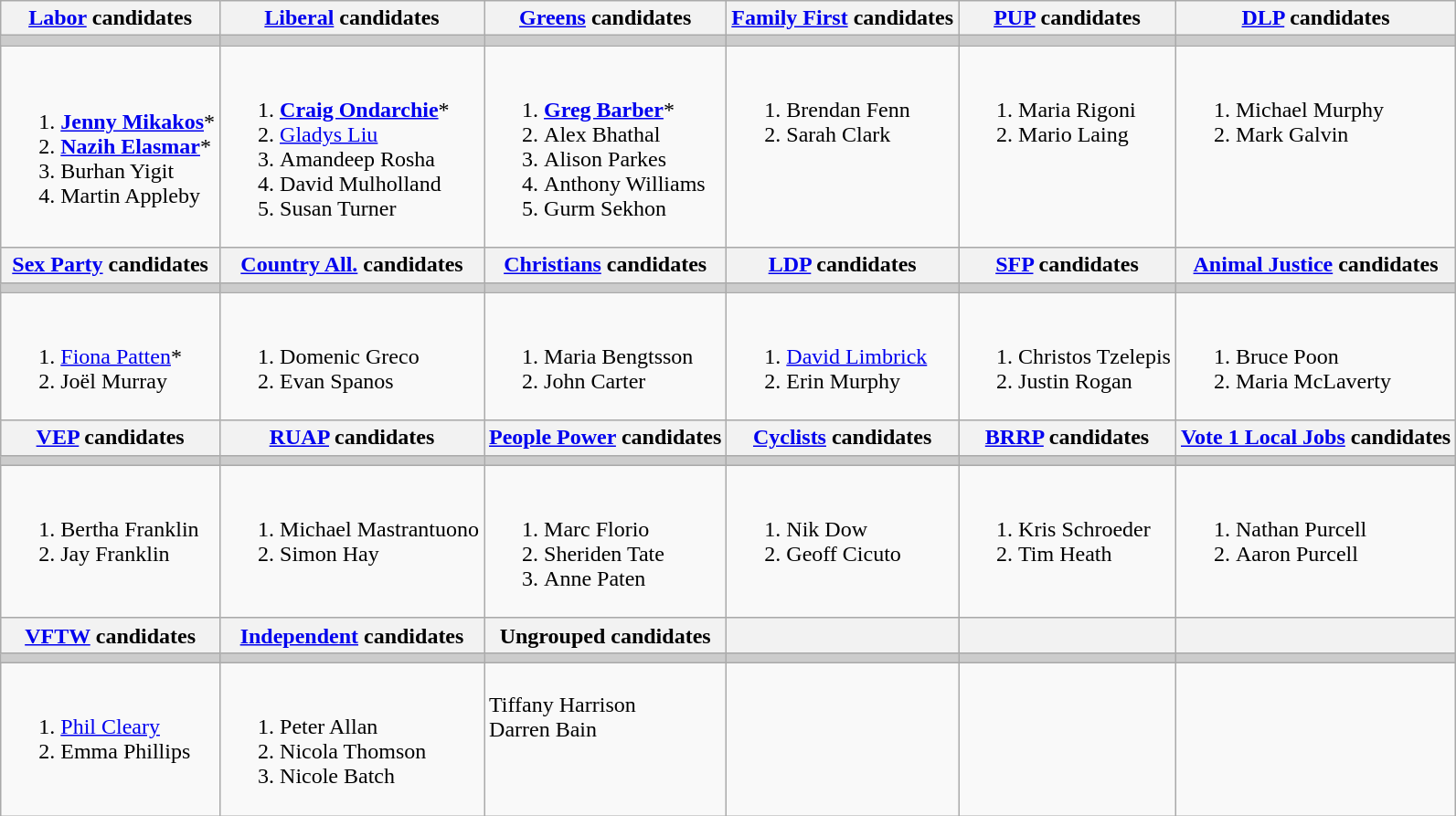<table class="wikitable">
<tr>
<th><a href='#'>Labor</a> candidates</th>
<th><a href='#'>Liberal</a> candidates</th>
<th><a href='#'>Greens</a> candidates</th>
<th><a href='#'>Family First</a> candidates</th>
<th><a href='#'>PUP</a> candidates</th>
<th><a href='#'>DLP</a> candidates</th>
</tr>
<tr bgcolor="#cccccc">
<td></td>
<td></td>
<td></td>
<td></td>
<td></td>
<td></td>
</tr>
<tr>
<td><br><ol><li><strong><a href='#'>Jenny Mikakos</a></strong>*</li><li><strong><a href='#'>Nazih Elasmar</a></strong>*</li><li>Burhan Yigit</li><li>Martin Appleby</li></ol></td>
<td><br><ol><li><strong><a href='#'>Craig Ondarchie</a></strong>*</li><li><a href='#'>Gladys Liu</a></li><li>Amandeep Rosha</li><li>David Mulholland</li><li>Susan Turner</li></ol></td>
<td><br><ol><li><strong><a href='#'>Greg Barber</a></strong>*</li><li>Alex Bhathal</li><li>Alison Parkes</li><li>Anthony Williams</li><li>Gurm Sekhon</li></ol></td>
<td valign=top><br><ol><li>Brendan Fenn</li><li>Sarah Clark</li></ol></td>
<td valign=top><br><ol><li>Maria Rigoni</li><li>Mario Laing</li></ol></td>
<td valign=top><br><ol><li>Michael Murphy</li><li>Mark Galvin</li></ol></td>
</tr>
<tr bgcolor="#cccccc">
<th><a href='#'>Sex Party</a> candidates</th>
<th><a href='#'>Country All.</a> candidates</th>
<th><a href='#'>Christians</a> candidates</th>
<th><a href='#'>LDP</a> candidates</th>
<th><a href='#'>SFP</a> candidates</th>
<th><a href='#'>Animal Justice</a> candidates</th>
</tr>
<tr bgcolor="#cccccc">
<td></td>
<td></td>
<td></td>
<td></td>
<td></td>
<td></td>
</tr>
<tr>
<td><br><ol><li><a href='#'>Fiona Patten</a>*</li><li>Joël Murray</li></ol></td>
<td valign=top><br><ol><li>Domenic Greco</li><li>Evan Spanos</li></ol></td>
<td valign=top><br><ol><li>Maria Bengtsson</li><li>John Carter</li></ol></td>
<td valign=top><br><ol><li><a href='#'>David Limbrick</a></li><li>Erin Murphy</li></ol></td>
<td valign=top><br><ol><li>Christos Tzelepis</li><li>Justin Rogan</li></ol></td>
<td valign=top><br><ol><li>Bruce Poon</li><li>Maria McLaverty</li></ol></td>
</tr>
<tr bgcolor="#cccccc">
<th><a href='#'>VEP</a> candidates</th>
<th><a href='#'>RUAP</a> candidates</th>
<th><a href='#'>People Power</a> candidates</th>
<th><a href='#'>Cyclists</a> candidates</th>
<th><a href='#'>BRRP</a> candidates</th>
<th><a href='#'>Vote 1 Local Jobs</a> candidates</th>
</tr>
<tr bgcolor="#cccccc">
<td></td>
<td></td>
<td></td>
<td></td>
<td></td>
<td></td>
</tr>
<tr>
<td valign=top><br><ol><li>Bertha Franklin</li><li>Jay Franklin</li></ol></td>
<td valign=top><br><ol><li>Michael Mastrantuono</li><li>Simon Hay</li></ol></td>
<td valign=top><br><ol><li>Marc Florio</li><li>Sheriden Tate</li><li>Anne Paten</li></ol></td>
<td valign=top><br><ol><li>Nik Dow</li><li>Geoff Cicuto</li></ol></td>
<td valign=top><br><ol><li>Kris Schroeder</li><li>Tim Heath</li></ol></td>
<td valign=top><br><ol><li>Nathan Purcell</li><li>Aaron Purcell</li></ol></td>
</tr>
<tr bgcolor="#cccccc">
<th><a href='#'>VFTW</a> candidates</th>
<th><a href='#'>Independent</a> candidates</th>
<th>Ungrouped candidates</th>
<th></th>
<th></th>
<th></th>
</tr>
<tr bgcolor="#cccccc">
<td></td>
<td></td>
<td></td>
<td></td>
<td></td>
<td></td>
</tr>
<tr>
<td valign=top><br><ol><li><a href='#'>Phil Cleary</a></li><li>Emma Phillips</li></ol></td>
<td valign=top><br><ol><li>Peter Allan</li><li>Nicola Thomson</li><li>Nicole Batch</li></ol></td>
<td valign=top><br>Tiffany Harrison <br>
Darren Bain</td>
<td valign=top></td>
<td valign=top></td>
<td valign=top></td>
</tr>
</table>
